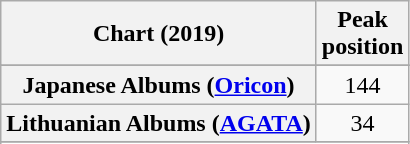<table class="wikitable sortable plainrowheaders" style="text-align:center">
<tr>
<th scope="col">Chart (2019)</th>
<th scope="col">Peak<br>position</th>
</tr>
<tr>
</tr>
<tr>
</tr>
<tr>
</tr>
<tr>
</tr>
<tr>
</tr>
<tr>
</tr>
<tr>
</tr>
<tr>
</tr>
<tr>
</tr>
<tr>
<th scope="row">Japanese Albums (<a href='#'>Oricon</a>)</th>
<td>144</td>
</tr>
<tr>
<th scope="row">Lithuanian Albums (<a href='#'>AGATA</a>)</th>
<td>34</td>
</tr>
<tr>
</tr>
<tr>
</tr>
<tr>
</tr>
<tr>
</tr>
<tr>
</tr>
<tr>
</tr>
</table>
